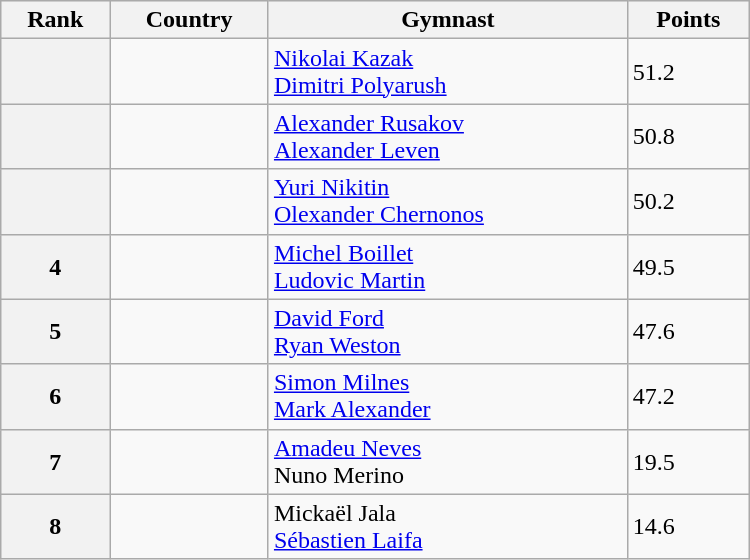<table class="wikitable" width=500>
<tr bgcolor="#efefef">
<th>Rank</th>
<th>Country</th>
<th>Gymnast</th>
<th>Points</th>
</tr>
<tr>
<th></th>
<td></td>
<td><a href='#'>Nikolai Kazak</a><br> <a href='#'>Dimitri Polyarush</a></td>
<td>51.2</td>
</tr>
<tr>
<th></th>
<td></td>
<td><a href='#'>Alexander Rusakov</a><br> <a href='#'>Alexander Leven</a></td>
<td>50.8</td>
</tr>
<tr>
<th></th>
<td></td>
<td><a href='#'>Yuri Nikitin</a><br><a href='#'>Olexander Chernonos</a></td>
<td>50.2</td>
</tr>
<tr>
<th>4</th>
<td></td>
<td><a href='#'>Michel Boillet</a><br><a href='#'>Ludovic Martin</a></td>
<td>49.5</td>
</tr>
<tr>
<th>5</th>
<td></td>
<td><a href='#'>David Ford</a><br><a href='#'>Ryan Weston</a></td>
<td>47.6</td>
</tr>
<tr>
<th>6</th>
<td></td>
<td><a href='#'>Simon Milnes</a><br><a href='#'>Mark Alexander</a></td>
<td>47.2</td>
</tr>
<tr>
<th>7</th>
<td></td>
<td><a href='#'>Amadeu Neves</a><br>Nuno Merino</td>
<td>19.5</td>
</tr>
<tr>
<th>8</th>
<td></td>
<td>Mickaël Jala<br><a href='#'>Sébastien Laifa</a></td>
<td>14.6</td>
</tr>
</table>
